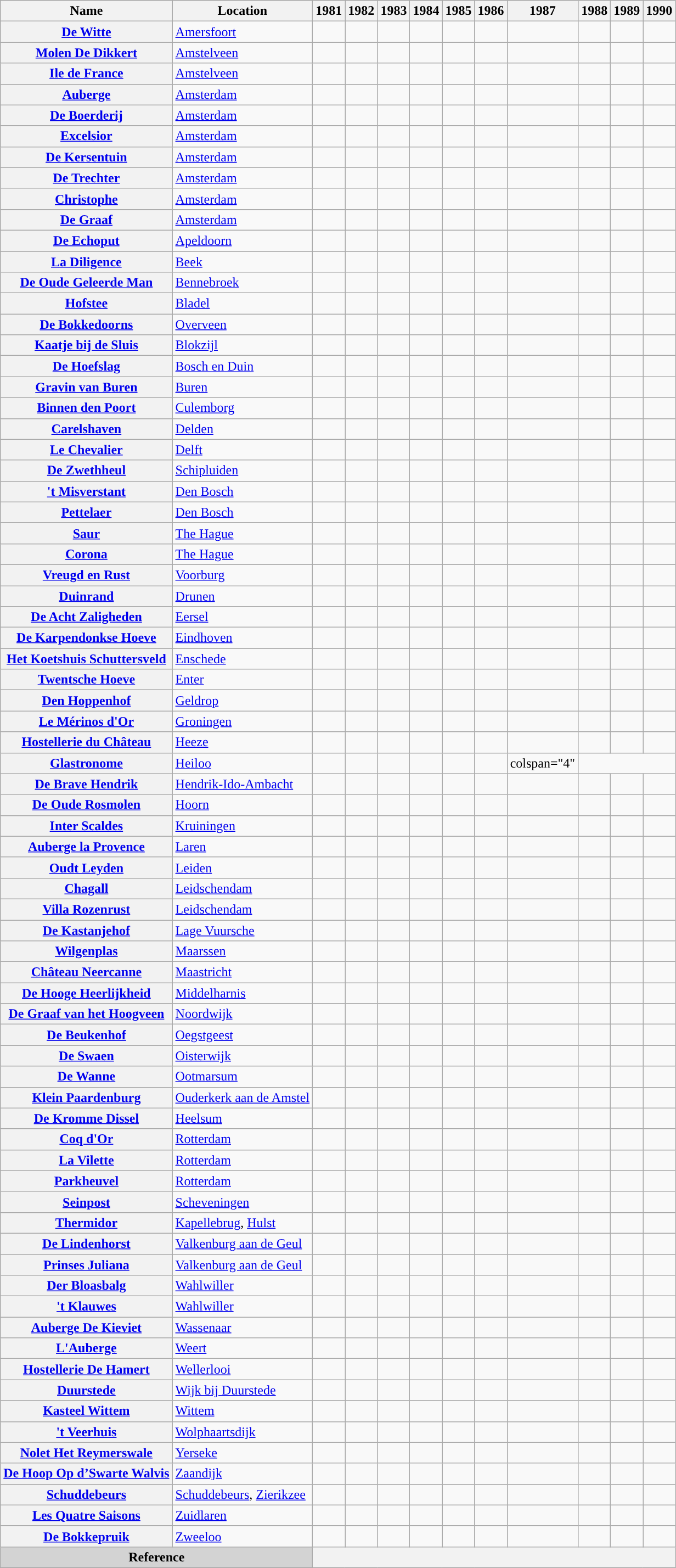<table class="wikitable sortable plainrowheaders" style="text-align:left;"">
<tr>
<th scope="col">Name</th>
<th scope="col">Location</th>
<th scope="col">1981</th>
<th scope="col">1982</th>
<th scope="col">1983</th>
<th scope="col">1984</th>
<th scope="col">1985</th>
<th scope="col">1986</th>
<th scope="col">1987</th>
<th scope="col">1988</th>
<th scope="col">1989</th>
<th scope="col">1990</th>
</tr>
<tr>
<th scope="row"><a href='#'>De Witte</a></th>
<td><a href='#'>Amersfoort</a></td>
<td></td>
<td></td>
<td></td>
<td></td>
<td></td>
<td></td>
<td></td>
<td></td>
<td></td>
<td></td>
</tr>
<tr>
<th scope="row"><a href='#'>Molen De Dikkert</a></th>
<td><a href='#'>Amstelveen</a></td>
<td></td>
<td></td>
<td></td>
<td></td>
<td></td>
<td></td>
<td></td>
<td></td>
<td></td>
<td></td>
</tr>
<tr>
<th scope="row"><a href='#'>Ile de France</a></th>
<td><a href='#'>Amstelveen</a></td>
<td></td>
<td></td>
<td></td>
<td></td>
<td></td>
<td></td>
<td></td>
<td></td>
<td></td>
<td></td>
</tr>
<tr>
<th scope="row"><a href='#'>Auberge</a></th>
<td><a href='#'>Amsterdam</a></td>
<td></td>
<td></td>
<td></td>
<td></td>
<td></td>
<td></td>
<td></td>
<td></td>
<td></td>
<td></td>
</tr>
<tr>
<th scope="row"><a href='#'>De Boerderij</a></th>
<td><a href='#'>Amsterdam</a></td>
<td></td>
<td></td>
<td></td>
<td></td>
<td></td>
<td></td>
<td></td>
<td></td>
<td></td>
<td></td>
</tr>
<tr>
<th scope="row"><a href='#'>Excelsior</a></th>
<td><a href='#'>Amsterdam</a></td>
<td></td>
<td></td>
<td></td>
<td></td>
<td></td>
<td></td>
<td></td>
<td></td>
<td></td>
<td></td>
</tr>
<tr>
<th scope="row"><a href='#'>De Kersentuin</a></th>
<td><a href='#'>Amsterdam</a></td>
<td></td>
<td></td>
<td></td>
<td></td>
<td></td>
<td></td>
<td></td>
<td></td>
<td></td>
<td></td>
</tr>
<tr>
<th scope="row"><a href='#'>De Trechter</a></th>
<td><a href='#'>Amsterdam</a></td>
<td></td>
<td></td>
<td></td>
<td></td>
<td></td>
<td></td>
<td></td>
<td></td>
<td></td>
<td></td>
</tr>
<tr>
<th scope="row"><a href='#'>Christophe</a></th>
<td><a href='#'>Amsterdam</a></td>
<td></td>
<td></td>
<td></td>
<td></td>
<td></td>
<td></td>
<td></td>
<td></td>
<td></td>
<td></td>
</tr>
<tr>
<th scope="row"><a href='#'>De Graaf</a></th>
<td><a href='#'>Amsterdam</a></td>
<td></td>
<td></td>
<td></td>
<td></td>
<td></td>
<td></td>
<td></td>
<td></td>
<td></td>
<td></td>
</tr>
<tr>
<th scope="row"><a href='#'>De Echoput</a></th>
<td><a href='#'>Apeldoorn</a></td>
<td></td>
<td></td>
<td></td>
<td></td>
<td></td>
<td></td>
<td></td>
<td></td>
<td></td>
<td></td>
</tr>
<tr>
<th scope="row"><a href='#'>La Diligence</a></th>
<td><a href='#'>Beek</a></td>
<td></td>
<td></td>
<td></td>
<td></td>
<td></td>
<td></td>
<td></td>
<td></td>
<td></td>
<td></td>
</tr>
<tr>
<th scope="row"><a href='#'>De Oude Geleerde Man</a></th>
<td><a href='#'>Bennebroek</a></td>
<td></td>
<td></td>
<td></td>
<td></td>
<td></td>
<td></td>
<td></td>
<td></td>
<td></td>
<td></td>
</tr>
<tr>
<th scope="row"><a href='#'>Hofstee</a></th>
<td><a href='#'>Bladel</a></td>
<td></td>
<td></td>
<td></td>
<td></td>
<td></td>
<td></td>
<td></td>
<td></td>
<td></td>
<td></td>
</tr>
<tr>
<th scope="row"><a href='#'>De Bokkedoorns</a></th>
<td><a href='#'>Overveen</a></td>
<td></td>
<td></td>
<td></td>
<td></td>
<td></td>
<td></td>
<td></td>
<td></td>
<td></td>
<td></td>
</tr>
<tr>
<th scope="row"><a href='#'>Kaatje bij de Sluis</a></th>
<td><a href='#'>Blokzijl</a></td>
<td></td>
<td></td>
<td></td>
<td></td>
<td></td>
<td></td>
<td></td>
<td></td>
<td></td>
<td></td>
</tr>
<tr>
<th scope="row"><a href='#'>De Hoefslag</a></th>
<td><a href='#'>Bosch en Duin</a></td>
<td></td>
<td></td>
<td></td>
<td></td>
<td></td>
<td></td>
<td></td>
<td></td>
<td></td>
<td></td>
</tr>
<tr>
<th scope="row"><a href='#'>Gravin van Buren</a></th>
<td><a href='#'>Buren</a></td>
<td></td>
<td></td>
<td></td>
<td></td>
<td></td>
<td></td>
<td></td>
<td></td>
<td></td>
<td></td>
</tr>
<tr>
<th scope="row"><a href='#'>Binnen den Poort</a></th>
<td><a href='#'>Culemborg</a></td>
<td></td>
<td></td>
<td></td>
<td></td>
<td></td>
<td></td>
<td></td>
<td></td>
<td></td>
<td></td>
</tr>
<tr>
<th scope="row"><a href='#'>Carelshaven</a></th>
<td><a href='#'>Delden</a></td>
<td></td>
<td></td>
<td></td>
<td></td>
<td></td>
<td></td>
<td></td>
<td></td>
<td></td>
<td></td>
</tr>
<tr>
<th scope="row"><a href='#'>Le Chevalier</a></th>
<td><a href='#'>Delft</a></td>
<td></td>
<td></td>
<td></td>
<td></td>
<td></td>
<td></td>
<td></td>
<td></td>
<td></td>
<td></td>
</tr>
<tr>
<th scope="row"><a href='#'>De Zwethheul</a></th>
<td><a href='#'>Schipluiden</a></td>
<td></td>
<td></td>
<td></td>
<td></td>
<td></td>
<td></td>
<td></td>
<td></td>
<td></td>
<td></td>
</tr>
<tr>
<th scope="row"><a href='#'>'t Misverstant</a></th>
<td><a href='#'>Den Bosch</a></td>
<td></td>
<td></td>
<td></td>
<td></td>
<td></td>
<td></td>
<td></td>
<td></td>
<td></td>
<td></td>
</tr>
<tr>
<th scope="row"><a href='#'>Pettelaer</a></th>
<td><a href='#'>Den Bosch</a></td>
<td></td>
<td></td>
<td></td>
<td></td>
<td></td>
<td></td>
<td></td>
<td></td>
<td></td>
<td></td>
</tr>
<tr>
<th scope="row"><a href='#'>Saur</a></th>
<td><a href='#'>The Hague</a></td>
<td></td>
<td></td>
<td></td>
<td></td>
<td></td>
<td></td>
<td></td>
<td></td>
<td></td>
<td></td>
</tr>
<tr>
<th scope="row"><a href='#'>Corona</a></th>
<td><a href='#'>The Hague</a></td>
<td></td>
<td></td>
<td></td>
<td></td>
<td></td>
<td></td>
<td></td>
<td></td>
<td></td>
<td></td>
</tr>
<tr>
<th scope="row"><a href='#'>Vreugd en Rust</a></th>
<td><a href='#'>Voorburg</a></td>
<td></td>
<td></td>
<td></td>
<td></td>
<td></td>
<td></td>
<td></td>
<td></td>
<td></td>
<td></td>
</tr>
<tr>
<th scope="row"><a href='#'>Duinrand</a></th>
<td><a href='#'>Drunen</a></td>
<td></td>
<td></td>
<td></td>
<td></td>
<td></td>
<td></td>
<td></td>
<td></td>
<td></td>
<td></td>
</tr>
<tr>
<th scope="row"><a href='#'>De Acht Zaligheden</a></th>
<td><a href='#'>Eersel</a></td>
<td></td>
<td></td>
<td></td>
<td></td>
<td></td>
<td></td>
<td></td>
<td></td>
<td></td>
<td></td>
</tr>
<tr>
<th scope="row"><a href='#'>De Karpendonkse Hoeve</a></th>
<td><a href='#'>Eindhoven</a></td>
<td></td>
<td></td>
<td></td>
<td></td>
<td></td>
<td></td>
<td></td>
<td></td>
<td></td>
<td></td>
</tr>
<tr>
<th scope="row"><a href='#'>Het Koetshuis Schuttersveld</a></th>
<td><a href='#'>Enschede</a></td>
<td></td>
<td></td>
<td></td>
<td></td>
<td></td>
<td></td>
<td></td>
<td></td>
<td></td>
<td></td>
</tr>
<tr>
<th scope="row"><a href='#'>Twentsche Hoeve</a></th>
<td><a href='#'>Enter</a></td>
<td></td>
<td></td>
<td></td>
<td></td>
<td></td>
<td></td>
<td></td>
<td></td>
<td></td>
<td></td>
</tr>
<tr>
<th scope="row"><a href='#'>Den Hoppenhof</a></th>
<td><a href='#'>Geldrop</a></td>
<td></td>
<td></td>
<td></td>
<td></td>
<td></td>
<td></td>
<td></td>
<td></td>
<td></td>
<td></td>
</tr>
<tr>
<th scope="row"><a href='#'>Le Mérinos d'Or</a></th>
<td><a href='#'>Groningen</a></td>
<td></td>
<td></td>
<td></td>
<td></td>
<td></td>
<td></td>
<td></td>
<td></td>
<td></td>
<td></td>
</tr>
<tr>
<th scope="row"><a href='#'>Hostellerie du Château</a></th>
<td><a href='#'>Heeze</a></td>
<td></td>
<td></td>
<td></td>
<td></td>
<td></td>
<td></td>
<td></td>
<td></td>
<td></td>
<td></td>
</tr>
<tr>
<th scope="row"><a href='#'>Glastronome</a></th>
<td><a href='#'>Heiloo</a></td>
<td></td>
<td></td>
<td></td>
<td></td>
<td></td>
<td></td>
<td>colspan="4" </td>
</tr>
<tr>
<th scope="row"><a href='#'>De Brave Hendrik</a></th>
<td><a href='#'>Hendrik-Ido-Ambacht</a></td>
<td></td>
<td></td>
<td></td>
<td></td>
<td></td>
<td></td>
<td></td>
<td></td>
<td></td>
<td></td>
</tr>
<tr>
<th scope="row"><a href='#'>De Oude Rosmolen</a></th>
<td><a href='#'>Hoorn</a></td>
<td></td>
<td></td>
<td></td>
<td></td>
<td></td>
<td></td>
<td></td>
<td></td>
<td></td>
<td></td>
</tr>
<tr>
<th scope="row"><a href='#'>Inter Scaldes</a></th>
<td><a href='#'>Kruiningen</a></td>
<td></td>
<td></td>
<td></td>
<td></td>
<td></td>
<td></td>
<td></td>
<td></td>
<td></td>
<td></td>
</tr>
<tr>
<th scope="row"><a href='#'>Auberge la Provence</a></th>
<td><a href='#'>Laren</a></td>
<td></td>
<td></td>
<td></td>
<td></td>
<td></td>
<td></td>
<td></td>
<td></td>
<td></td>
<td></td>
</tr>
<tr>
<th scope="row"><a href='#'>Oudt Leyden</a></th>
<td><a href='#'>Leiden</a></td>
<td></td>
<td></td>
<td></td>
<td></td>
<td></td>
<td></td>
<td></td>
<td></td>
<td></td>
<td></td>
</tr>
<tr>
<th scope="row"><a href='#'>Chagall</a></th>
<td><a href='#'>Leidschendam</a></td>
<td></td>
<td></td>
<td></td>
<td></td>
<td></td>
<td></td>
<td></td>
<td></td>
<td></td>
<td></td>
</tr>
<tr>
<th scope="row"><a href='#'>Villa Rozenrust</a></th>
<td><a href='#'>Leidschendam</a></td>
<td></td>
<td></td>
<td></td>
<td></td>
<td></td>
<td></td>
<td></td>
<td></td>
<td></td>
<td></td>
</tr>
<tr>
<th scope="row"><a href='#'>De Kastanjehof</a></th>
<td><a href='#'>Lage Vuursche</a></td>
<td></td>
<td></td>
<td></td>
<td></td>
<td></td>
<td></td>
<td></td>
<td></td>
<td></td>
<td></td>
</tr>
<tr>
<th scope="row"><a href='#'>Wilgenplas</a></th>
<td><a href='#'>Maarssen</a></td>
<td></td>
<td></td>
<td></td>
<td></td>
<td></td>
<td></td>
<td></td>
<td></td>
<td></td>
<td></td>
</tr>
<tr>
<th scope="row"><a href='#'>Château Neercanne</a></th>
<td><a href='#'>Maastricht</a></td>
<td></td>
<td></td>
<td></td>
<td></td>
<td></td>
<td></td>
<td></td>
<td></td>
<td></td>
<td></td>
</tr>
<tr>
<th scope="row"><a href='#'>De Hooge Heerlijkheid</a></th>
<td><a href='#'>Middelharnis</a></td>
<td></td>
<td></td>
<td></td>
<td></td>
<td></td>
<td></td>
<td></td>
<td></td>
<td></td>
<td></td>
</tr>
<tr>
<th scope="row"><a href='#'>De Graaf van het Hoogveen</a></th>
<td><a href='#'>Noordwijk</a></td>
<td></td>
<td></td>
<td></td>
<td></td>
<td></td>
<td></td>
<td></td>
<td></td>
<td></td>
<td></td>
</tr>
<tr>
<th scope="row"><a href='#'>De Beukenhof</a></th>
<td><a href='#'>Oegstgeest</a></td>
<td></td>
<td></td>
<td></td>
<td></td>
<td></td>
<td></td>
<td></td>
<td></td>
<td></td>
<td></td>
</tr>
<tr>
<th scope="row"><a href='#'>De Swaen</a></th>
<td><a href='#'>Oisterwijk</a></td>
<td></td>
<td></td>
<td></td>
<td></td>
<td></td>
<td></td>
<td></td>
<td></td>
<td></td>
<td></td>
</tr>
<tr>
<th scope="row"><a href='#'>De Wanne</a></th>
<td><a href='#'>Ootmarsum</a></td>
<td></td>
<td></td>
<td></td>
<td></td>
<td></td>
<td></td>
<td></td>
<td></td>
<td></td>
<td></td>
</tr>
<tr>
<th scope="row"><a href='#'>Klein Paardenburg</a></th>
<td><a href='#'>Ouderkerk aan de Amstel</a></td>
<td></td>
<td></td>
<td></td>
<td></td>
<td></td>
<td></td>
<td></td>
<td></td>
<td></td>
<td></td>
</tr>
<tr>
<th scope="row"><a href='#'>De Kromme Dissel</a></th>
<td><a href='#'>Heelsum</a></td>
<td></td>
<td></td>
<td></td>
<td></td>
<td></td>
<td></td>
<td></td>
<td></td>
<td></td>
<td></td>
</tr>
<tr>
<th scope="row"><a href='#'>Coq d'Or</a></th>
<td><a href='#'>Rotterdam</a></td>
<td></td>
<td></td>
<td></td>
<td></td>
<td></td>
<td></td>
<td></td>
<td></td>
<td></td>
<td></td>
</tr>
<tr>
<th scope="row"><a href='#'>La Vilette</a></th>
<td><a href='#'>Rotterdam</a></td>
<td></td>
<td></td>
<td></td>
<td></td>
<td></td>
<td></td>
<td></td>
<td></td>
<td></td>
<td></td>
</tr>
<tr>
<th scope="row"><a href='#'>Parkheuvel</a></th>
<td><a href='#'>Rotterdam</a></td>
<td></td>
<td></td>
<td></td>
<td></td>
<td></td>
<td></td>
<td></td>
<td></td>
<td></td>
<td></td>
</tr>
<tr>
<th scope="row"><a href='#'>Seinpost</a></th>
<td><a href='#'>Scheveningen</a></td>
<td></td>
<td></td>
<td></td>
<td></td>
<td></td>
<td></td>
<td></td>
<td></td>
<td></td>
<td></td>
</tr>
<tr>
<th scope="row"><a href='#'>Thermidor</a></th>
<td><a href='#'>Kapellebrug</a>, <a href='#'>Hulst</a></td>
<td></td>
<td></td>
<td></td>
<td></td>
<td></td>
<td></td>
<td></td>
<td></td>
<td></td>
<td></td>
</tr>
<tr>
<th scope="row"><a href='#'>De Lindenhorst</a></th>
<td><a href='#'>Valkenburg aan de Geul</a></td>
<td></td>
<td></td>
<td></td>
<td></td>
<td></td>
<td></td>
<td></td>
<td></td>
<td></td>
<td></td>
</tr>
<tr>
<th scope="row"><a href='#'>Prinses Juliana</a></th>
<td><a href='#'>Valkenburg aan de Geul</a></td>
<td></td>
<td></td>
<td></td>
<td></td>
<td></td>
<td></td>
<td></td>
<td></td>
<td></td>
<td></td>
</tr>
<tr>
<th scope="row"><a href='#'>Der Bloasbalg</a></th>
<td><a href='#'>Wahlwiller</a></td>
<td></td>
<td></td>
<td></td>
<td></td>
<td></td>
<td></td>
<td></td>
<td></td>
<td></td>
<td></td>
</tr>
<tr>
<th scope="row"><a href='#'>'t Klauwes</a></th>
<td><a href='#'>Wahlwiller</a></td>
<td></td>
<td></td>
<td></td>
<td></td>
<td></td>
<td></td>
<td></td>
<td></td>
<td></td>
<td></td>
</tr>
<tr>
<th scope="row"><a href='#'>Auberge De Kieviet</a></th>
<td><a href='#'>Wassenaar</a></td>
<td></td>
<td></td>
<td></td>
<td></td>
<td></td>
<td></td>
<td></td>
<td></td>
<td></td>
<td></td>
</tr>
<tr>
<th scope="row"><a href='#'>L'Auberge</a></th>
<td><a href='#'>Weert</a></td>
<td></td>
<td></td>
<td></td>
<td></td>
<td></td>
<td></td>
<td></td>
<td></td>
<td></td>
<td></td>
</tr>
<tr>
<th scope="row"><a href='#'>Hostellerie De Hamert</a></th>
<td><a href='#'>Wellerlooi</a></td>
<td></td>
<td></td>
<td></td>
<td></td>
<td></td>
<td></td>
<td></td>
<td></td>
<td></td>
<td></td>
</tr>
<tr>
<th scope="row"><a href='#'>Duurstede</a></th>
<td><a href='#'>Wijk bij Duurstede</a></td>
<td></td>
<td></td>
<td></td>
<td></td>
<td></td>
<td></td>
<td></td>
<td></td>
<td></td>
<td></td>
</tr>
<tr>
<th scope="row"><a href='#'>Kasteel Wittem</a></th>
<td><a href='#'>Wittem</a></td>
<td></td>
<td></td>
<td></td>
<td></td>
<td></td>
<td></td>
<td></td>
<td></td>
<td></td>
<td></td>
</tr>
<tr>
<th scope="row"><a href='#'>'t Veerhuis</a></th>
<td><a href='#'>Wolphaartsdijk</a></td>
<td></td>
<td></td>
<td></td>
<td></td>
<td></td>
<td></td>
<td></td>
<td></td>
<td></td>
<td></td>
</tr>
<tr>
<th scope="row"><a href='#'>Nolet Het Reymerswale</a></th>
<td><a href='#'>Yerseke</a></td>
<td></td>
<td></td>
<td></td>
<td></td>
<td></td>
<td></td>
<td></td>
<td></td>
<td></td>
<td></td>
</tr>
<tr>
<th scope="row"><a href='#'>De Hoop Op d’Swarte Walvis</a></th>
<td><a href='#'>Zaandijk</a></td>
<td></td>
<td></td>
<td></td>
<td></td>
<td></td>
<td></td>
<td></td>
<td></td>
<td></td>
<td></td>
</tr>
<tr>
<th scope="row"><a href='#'>Schuddebeurs</a></th>
<td><a href='#'>Schuddebeurs</a>, <a href='#'>Zierikzee</a></td>
<td></td>
<td></td>
<td></td>
<td></td>
<td></td>
<td></td>
<td></td>
<td></td>
<td></td>
<td></td>
</tr>
<tr>
<th scope="row"><a href='#'>Les Quatre Saisons</a></th>
<td><a href='#'>Zuidlaren</a></td>
<td></td>
<td></td>
<td></td>
<td></td>
<td></td>
<td></td>
<td></td>
<td></td>
<td></td>
<td></td>
</tr>
<tr>
<th scope="row"><a href='#'>De Bokkepruik</a></th>
<td><a href='#'>Zweeloo</a></td>
<td></td>
<td></td>
<td></td>
<td></td>
<td></td>
<td></td>
<td></td>
<td></td>
<td></td>
<td></td>
</tr>
<tr>
<th colspan="2" style="text-align: center;background: lightgray;">Reference</th>
<th colspan="10"><br></th>
</tr>
</table>
